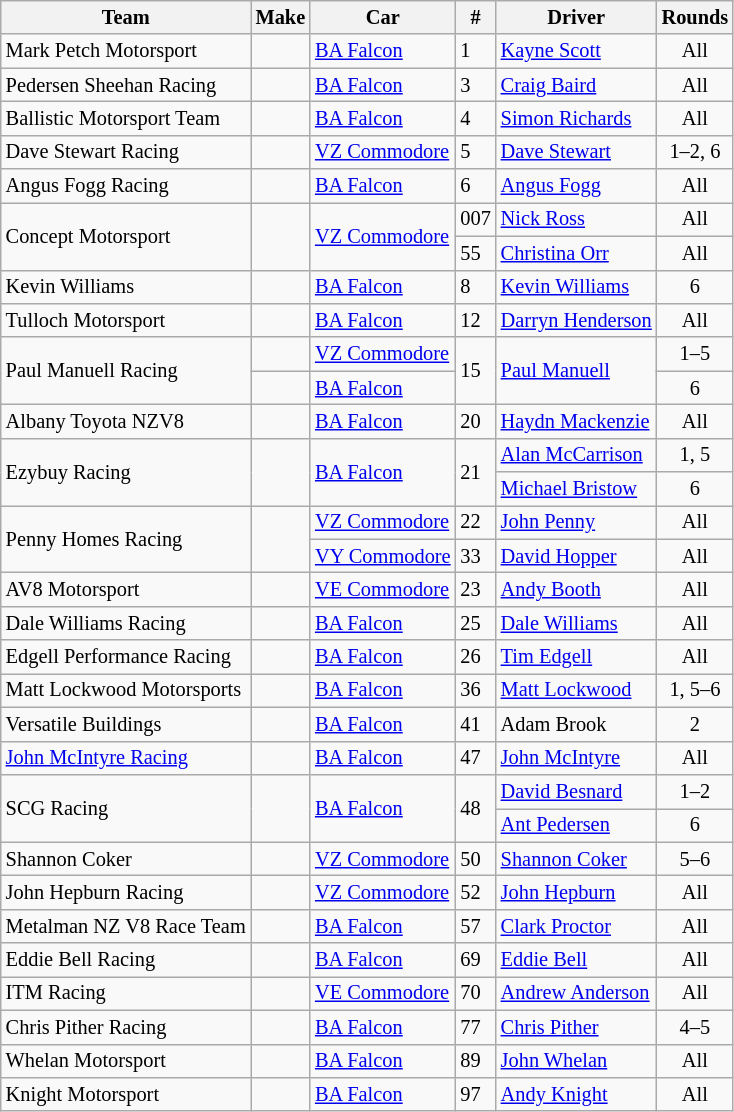<table class="wikitable" style="font-size: 85%">
<tr>
<th>Team</th>
<th>Make</th>
<th>Car</th>
<th>#</th>
<th>Driver</th>
<th>Rounds</th>
</tr>
<tr>
<td>Mark Petch Motorsport</td>
<td></td>
<td><a href='#'>BA Falcon</a></td>
<td>1</td>
<td> <a href='#'>Kayne Scott</a></td>
<td align=center>All</td>
</tr>
<tr>
<td>Pedersen Sheehan Racing</td>
<td></td>
<td><a href='#'>BA Falcon</a></td>
<td>3</td>
<td> <a href='#'>Craig Baird</a></td>
<td align=center>All</td>
</tr>
<tr>
<td>Ballistic Motorsport Team</td>
<td></td>
<td><a href='#'>BA Falcon</a></td>
<td>4</td>
<td> <a href='#'>Simon Richards</a></td>
<td align=center>All</td>
</tr>
<tr>
<td>Dave Stewart Racing</td>
<td></td>
<td><a href='#'>VZ Commodore</a></td>
<td>5</td>
<td> <a href='#'>Dave Stewart</a></td>
<td align=center>1–2, 6</td>
</tr>
<tr>
<td>Angus Fogg Racing</td>
<td></td>
<td><a href='#'>BA Falcon</a></td>
<td>6</td>
<td> <a href='#'>Angus Fogg</a></td>
<td align=center>All</td>
</tr>
<tr>
<td rowspan=2>Concept Motorsport</td>
<td rowspan=2></td>
<td rowspan=2><a href='#'>VZ Commodore</a></td>
<td>007</td>
<td> <a href='#'>Nick Ross</a></td>
<td align=center>All</td>
</tr>
<tr>
<td>55</td>
<td> <a href='#'>Christina Orr</a></td>
<td align=center>All</td>
</tr>
<tr>
<td>Kevin Williams</td>
<td></td>
<td><a href='#'>BA Falcon</a></td>
<td>8</td>
<td> <a href='#'>Kevin Williams</a></td>
<td align=center>6</td>
</tr>
<tr>
<td>Tulloch Motorsport</td>
<td></td>
<td><a href='#'>BA Falcon</a></td>
<td>12</td>
<td> <a href='#'>Darryn Henderson</a></td>
<td align=center>All</td>
</tr>
<tr>
<td rowspan=2>Paul Manuell Racing</td>
<td></td>
<td><a href='#'>VZ Commodore</a></td>
<td rowspan=2>15</td>
<td rowspan=2> <a href='#'>Paul Manuell</a></td>
<td align=center>1–5</td>
</tr>
<tr>
<td></td>
<td><a href='#'>BA Falcon</a></td>
<td align=center>6</td>
</tr>
<tr>
<td>Albany Toyota NZV8</td>
<td></td>
<td><a href='#'>BA Falcon</a></td>
<td>20</td>
<td> <a href='#'>Haydn Mackenzie</a></td>
<td align=center>All</td>
</tr>
<tr>
<td rowspan=2>Ezybuy Racing</td>
<td rowspan=2></td>
<td rowspan=2><a href='#'>BA Falcon</a></td>
<td rowspan=2>21</td>
<td> <a href='#'>Alan McCarrison</a></td>
<td align=center>1, 5</td>
</tr>
<tr>
<td> <a href='#'>Michael Bristow</a></td>
<td align=center>6</td>
</tr>
<tr>
<td rowspan=2>Penny Homes Racing</td>
<td rowspan=2></td>
<td><a href='#'>VZ Commodore</a></td>
<td>22</td>
<td> <a href='#'>John Penny</a></td>
<td align=center>All</td>
</tr>
<tr>
<td><a href='#'>VY Commodore</a></td>
<td>33</td>
<td> <a href='#'>David Hopper</a></td>
<td align=center>All</td>
</tr>
<tr>
<td>AV8 Motorsport</td>
<td></td>
<td><a href='#'>VE Commodore</a></td>
<td>23</td>
<td> <a href='#'>Andy Booth</a></td>
<td align=center>All</td>
</tr>
<tr>
<td>Dale Williams Racing</td>
<td></td>
<td><a href='#'>BA Falcon</a></td>
<td>25</td>
<td> <a href='#'>Dale Williams</a></td>
<td align=center>All</td>
</tr>
<tr>
<td>Edgell Performance Racing</td>
<td></td>
<td><a href='#'>BA Falcon</a></td>
<td>26</td>
<td> <a href='#'>Tim Edgell</a></td>
<td align=center>All</td>
</tr>
<tr>
<td>Matt Lockwood Motorsports</td>
<td></td>
<td><a href='#'>BA Falcon</a></td>
<td>36</td>
<td> <a href='#'>Matt Lockwood</a></td>
<td align=center>1, 5–6</td>
</tr>
<tr>
<td>Versatile Buildings</td>
<td></td>
<td><a href='#'>BA Falcon</a></td>
<td>41</td>
<td> Adam Brook</td>
<td align=center>2</td>
</tr>
<tr>
<td><a href='#'>John McIntyre Racing</a></td>
<td></td>
<td><a href='#'>BA Falcon</a></td>
<td>47</td>
<td> <a href='#'>John McIntyre</a></td>
<td align=center>All</td>
</tr>
<tr>
<td rowspan=2>SCG Racing</td>
<td rowspan=2></td>
<td rowspan=2><a href='#'>BA Falcon</a></td>
<td rowspan=2>48</td>
<td> <a href='#'>David Besnard</a></td>
<td align=center>1–2</td>
</tr>
<tr>
<td> <a href='#'>Ant Pedersen</a></td>
<td align=center>6</td>
</tr>
<tr>
<td>Shannon Coker</td>
<td></td>
<td><a href='#'>VZ Commodore</a></td>
<td>50</td>
<td> <a href='#'>Shannon Coker</a></td>
<td align=center>5–6</td>
</tr>
<tr>
<td>John Hepburn Racing</td>
<td></td>
<td><a href='#'>VZ Commodore</a></td>
<td>52</td>
<td> <a href='#'>John Hepburn</a></td>
<td align=center>All</td>
</tr>
<tr>
<td>Metalman NZ V8 Race Team</td>
<td></td>
<td><a href='#'>BA Falcon</a></td>
<td>57</td>
<td> <a href='#'>Clark Proctor</a></td>
<td align=center>All</td>
</tr>
<tr>
<td>Eddie Bell Racing</td>
<td></td>
<td><a href='#'>BA Falcon</a></td>
<td>69</td>
<td> <a href='#'>Eddie Bell</a></td>
<td align=center>All</td>
</tr>
<tr>
<td>ITM Racing</td>
<td></td>
<td><a href='#'>VE Commodore</a></td>
<td>70</td>
<td> <a href='#'>Andrew Anderson</a></td>
<td align=center>All</td>
</tr>
<tr>
<td>Chris Pither Racing</td>
<td></td>
<td><a href='#'>BA Falcon</a></td>
<td>77</td>
<td> <a href='#'>Chris Pither</a></td>
<td align=center>4–5</td>
</tr>
<tr>
<td>Whelan Motorsport</td>
<td></td>
<td><a href='#'>BA Falcon</a></td>
<td>89</td>
<td> <a href='#'>John Whelan</a></td>
<td align=center>All</td>
</tr>
<tr>
<td>Knight Motorsport</td>
<td></td>
<td><a href='#'>BA Falcon</a></td>
<td>97</td>
<td> <a href='#'>Andy Knight</a></td>
<td align=center>All</td>
</tr>
</table>
